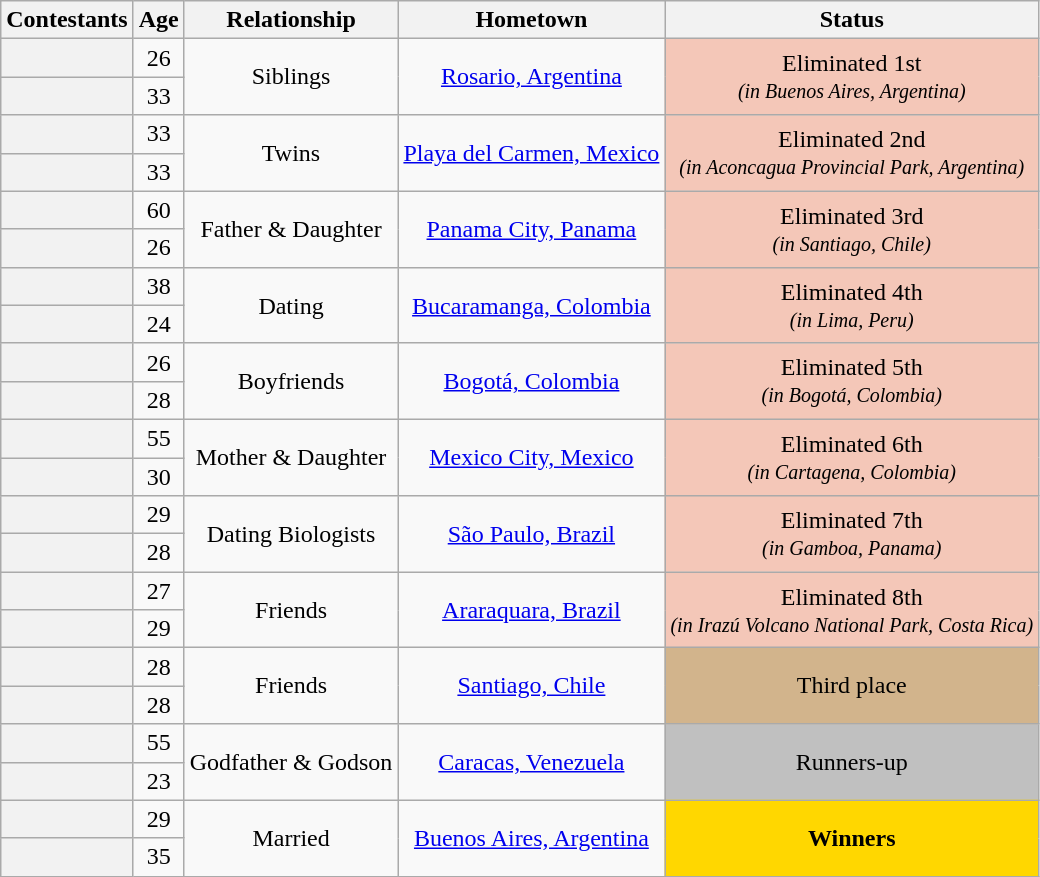<table class="wikitable sortable" style="text-align:center;">
<tr>
<th scope="col">Contestants</th>
<th scope="col">Age</th>
<th class="unsortable" scope="col">Relationship</th>
<th scope="col" class="unsortable">Hometown</th>
<th scope="col">Status</th>
</tr>
<tr>
<th scope="row"></th>
<td>26</td>
<td rowspan="2">Siblings</td>
<td rowspan="2"><a href='#'>Rosario, Argentina</a></td>
<td rowspan="2" bgcolor="f4c7b8">Eliminated 1st<br><small><em>(in Buenos Aires, Argentina)</em></small></td>
</tr>
<tr>
<th scope="row"></th>
<td>33</td>
</tr>
<tr>
<th scope="row"></th>
<td>33</td>
<td rowspan="2">Twins</td>
<td rowspan="2"><a href='#'>Playa del Carmen, Mexico</a></td>
<td rowspan="2" bgcolor="f4c7b8">Eliminated 2nd<br><small><em>(in Aconcagua Provincial Park, Argentina)</em></small></td>
</tr>
<tr>
<th scope="row"></th>
<td>33</td>
</tr>
<tr>
<th scope="row"></th>
<td>60</td>
<td rowspan="2">Father & Daughter</td>
<td rowspan="2"><a href='#'>Panama City, Panama</a></td>
<td rowspan="2" bgcolor="f4c7b8">Eliminated 3rd<br><small><em>(in Santiago, Chile)</em></small></td>
</tr>
<tr>
<th scope="row"></th>
<td>26</td>
</tr>
<tr>
<th scope="row"></th>
<td>38</td>
<td rowspan="2">Dating</td>
<td rowspan="2"><a href='#'>Bucaramanga, Colombia</a></td>
<td rowspan="2" bgcolor="f4c7b8">Eliminated 4th<br><small><em>(in Lima, Peru)</em></small></td>
</tr>
<tr>
<th scope="row"></th>
<td>24</td>
</tr>
<tr>
<th scope="row"></th>
<td>26</td>
<td rowspan="2">Boyfriends</td>
<td rowspan="2"><a href='#'>Bogotá, Colombia</a></td>
<td rowspan="2" bgcolor="f4c7b8">Eliminated 5th<br><small><em>(in Bogotá, Colombia)</em></small></td>
</tr>
<tr>
<th scope="row"></th>
<td>28</td>
</tr>
<tr>
<th scope="row"></th>
<td>55</td>
<td rowspan="2">Mother & Daughter</td>
<td rowspan="2"><a href='#'>Mexico City, Mexico</a></td>
<td rowspan="2" bgcolor="f4c7b8">Eliminated 6th<br><small><em>(in Cartagena, Colombia)</em></small></td>
</tr>
<tr>
<th scope="row"></th>
<td>30</td>
</tr>
<tr>
<th scope="row"></th>
<td>29</td>
<td rowspan="2">Dating Biologists</td>
<td rowspan="2"><a href='#'>São Paulo, Brazil</a></td>
<td rowspan="2" bgcolor="f4c7b8">Eliminated 7th<br><small><em>(in Gamboa, Panama)</em></small></td>
</tr>
<tr>
<th scope="row"></th>
<td>28</td>
</tr>
<tr>
<th scope="row"></th>
<td>27</td>
<td rowspan="2">Friends</td>
<td rowspan="2"><a href='#'>Araraquara, Brazil</a></td>
<td rowspan="2" bgcolor="f4c7b8">Eliminated 8th<br><small><em>(in Irazú Volcano National Park, Costa Rica)</em></small></td>
</tr>
<tr>
<th scope="row"></th>
<td>29</td>
</tr>
<tr>
<th scope="row"></th>
<td>28</td>
<td rowspan="2">Friends</td>
<td rowspan="2"><a href='#'>Santiago, Chile</a></td>
<td rowspan="2" bgcolor="tan">Third place</td>
</tr>
<tr>
<th scope="row"></th>
<td>28</td>
</tr>
<tr>
<th scope="row"></th>
<td>55</td>
<td rowspan="2">Godfather & Godson</td>
<td rowspan="2"><a href='#'>Caracas, Venezuela</a></td>
<td rowspan="2" bgcolor="silver">Runners-up</td>
</tr>
<tr>
<th scope="row"></th>
<td>23</td>
</tr>
<tr>
<th scope="row"></th>
<td>29</td>
<td rowspan="2">Married</td>
<td rowspan="2"><a href='#'>Buenos Aires, Argentina</a></td>
<td rowspan="2" bgcolor="gold"><strong>Winners</strong></td>
</tr>
<tr>
<th scope="row"></th>
<td>35</td>
</tr>
</table>
